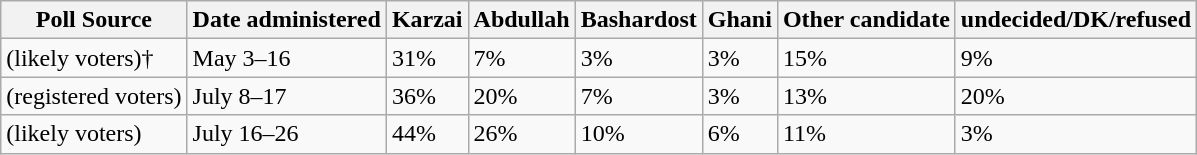<table class="wikitable sortable">
<tr>
<th>Poll Source</th>
<th>Date administered</th>
<th>Karzai</th>
<th>Abdullah</th>
<th>Bashardost</th>
<th>Ghani</th>
<th>Other candidate</th>
<th>undecided/DK/refused</th>
</tr>
<tr>
<td> (likely voters)†</td>
<td>May 3–16</td>
<td>31%</td>
<td>7%</td>
<td>3%</td>
<td>3%</td>
<td>15%</td>
<td>9%</td>
</tr>
<tr>
<td> (registered voters)</td>
<td>July 8–17</td>
<td>36%</td>
<td>20%</td>
<td>7%</td>
<td>3%</td>
<td>13%</td>
<td>20%</td>
</tr>
<tr>
<td> (likely voters)</td>
<td>July 16–26</td>
<td>44%</td>
<td>26%</td>
<td>10%</td>
<td>6%</td>
<td>11%</td>
<td>3%</td>
</tr>
</table>
